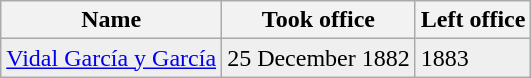<table class="wikitable">
<tr>
<th>Name</th>
<th>Took office</th>
<th>Left office</th>
</tr>
<tr bgcolor="efefef">
<td><a href='#'>Vidal García y García</a></td>
<td>25 December 1882</td>
<td>1883</td>
</tr>
</table>
